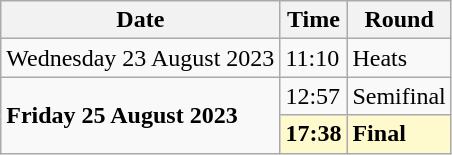<table class="wikitable">
<tr>
<th>Date</th>
<th>Time</th>
<th>Round</th>
</tr>
<tr>
<td>Wednesday 23 August 2023</td>
<td>11:10</td>
<td>Heats</td>
</tr>
<tr>
<td rowspan=2><strong>Friday 25 August 2023</strong></td>
<td>12:57</td>
<td>Semifinal</td>
</tr>
<tr>
<td style=background:lemonchiffon><strong>17:38</strong></td>
<td style=background:lemonchiffon><strong>Final</strong></td>
</tr>
</table>
